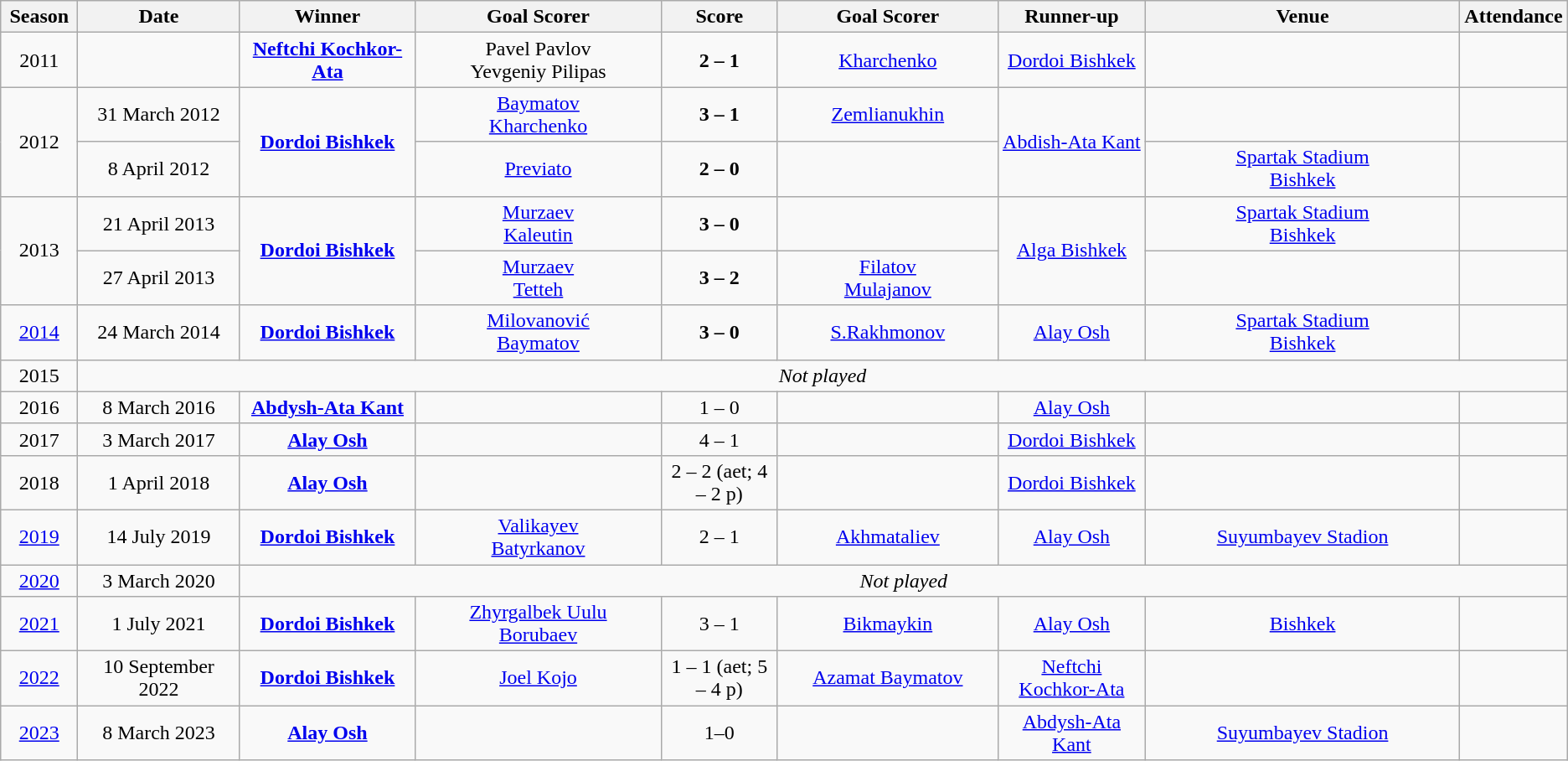<table class="wikitable" style="text-align: center;">
<tr>
<th width=5%>Season</th>
<th width=11%>Date</th>
<th width=12%>Winner</th>
<th width=17%>Goal Scorer</th>
<th width=8%>Score</th>
<th width=15%>Goal Scorer</th>
<th width=10%>Runner-up</th>
<th width=30%>Venue</th>
<th width=10%>Attendance</th>
</tr>
<tr>
<td>2011</td>
<td></td>
<td><strong><a href='#'>Neftchi Kochkor-Ata</a></strong></td>
<td>Pavel Pavlov  <br> Yevgeniy Pilipas </td>
<td><strong>2 – 1</strong></td>
<td><a href='#'>Kharchenko</a> </td>
<td><a href='#'>Dordoi Bishkek</a></td>
<td></td>
<td></td>
</tr>
<tr>
<td rowspan="2">2012</td>
<td>31 March 2012</td>
<td rowspan="2"><strong><a href='#'>Dordoi Bishkek</a></strong></td>
<td><a href='#'>Baymatov</a>  <br> <a href='#'>Kharchenko</a> </td>
<td><strong>3 – 1</strong></td>
<td><a href='#'>Zemlianukhin</a> </td>
<td rowspan="2"><a href='#'>Abdish-Ata Kant</a></td>
<td></td>
<td></td>
</tr>
<tr>
<td>8 April 2012</td>
<td><a href='#'>Previato</a> </td>
<td><strong>2 – 0</strong></td>
<td></td>
<td><a href='#'>Spartak Stadium</a> <br> <a href='#'>Bishkek</a></td>
<td></td>
</tr>
<tr>
<td rowspan="2">2013</td>
<td>21 April 2013</td>
<td rowspan="2"><strong><a href='#'>Dordoi Bishkek</a></strong></td>
<td><a href='#'>Murzaev</a>  <br> <a href='#'>Kaleutin</a> </td>
<td><strong>3 – 0</strong></td>
<td></td>
<td rowspan="2"><a href='#'>Alga Bishkek</a></td>
<td><a href='#'>Spartak Stadium</a> <br> <a href='#'>Bishkek</a></td>
<td></td>
</tr>
<tr>
<td>27 April 2013</td>
<td><a href='#'>Murzaev</a>  <br> <a href='#'>Tetteh</a>  <br></td>
<td><strong>3 – 2</strong></td>
<td><a href='#'>Filatov</a>  <br> <a href='#'>Mulajanov</a> </td>
<td></td>
<td></td>
</tr>
<tr>
<td><a href='#'>2014</a></td>
<td>24 March 2014</td>
<td><strong><a href='#'>Dordoi Bishkek</a></strong></td>
<td><a href='#'>Milovanović</a>  <br> <a href='#'>Baymatov</a> </td>
<td><strong>3 – 0</strong></td>
<td><a href='#'>S.Rakhmonov</a> </td>
<td><a href='#'>Alay Osh</a></td>
<td><a href='#'>Spartak Stadium</a> <br> <a href='#'>Bishkek</a></td>
<td></td>
</tr>
<tr>
<td>2015</td>
<td scope="row" style="text-align:center" colspan=8><em>Not played</em></td>
</tr>
<tr>
<td>2016</td>
<td>8 March 2016</td>
<td><strong><a href='#'>Abdysh-Ata Kant</a></strong></td>
<td></td>
<td>1 – 0</td>
<td></td>
<td><a href='#'>Alay Osh</a></td>
<td></td>
<td></td>
</tr>
<tr>
<td>2017</td>
<td>3 March 2017</td>
<td><strong><a href='#'>Alay Osh</a></strong></td>
<td></td>
<td>4 – 1</td>
<td></td>
<td><a href='#'>Dordoi Bishkek</a></td>
<td></td>
<td></td>
</tr>
<tr>
<td>2018</td>
<td>1 April 2018</td>
<td><strong><a href='#'>Alay Osh</a></strong></td>
<td></td>
<td>2 – 2 (aet; 4 – 2 p)</td>
<td></td>
<td><a href='#'>Dordoi Bishkek</a></td>
<td></td>
<td></td>
</tr>
<tr>
<td><a href='#'>2019</a></td>
<td>14 July 2019</td>
<td><strong><a href='#'>Dordoi Bishkek</a></strong></td>
<td><a href='#'>Valikayev</a>  <br> <a href='#'>Batyrkanov</a> </td>
<td>2 – 1 </td>
<td><a href='#'>Akhmataliev</a> </td>
<td><a href='#'>Alay Osh</a></td>
<td><a href='#'>Suyumbayev Stadion</a></td>
<td></td>
</tr>
<tr>
<td><a href='#'>2020</a></td>
<td>3 March 2020</td>
<td scope="row" style="text-align:center" colspan=7><em>Not played</em></td>
</tr>
<tr>
<td><a href='#'>2021</a></td>
<td>1 July 2021</td>
<td><strong><a href='#'>Dordoi Bishkek</a></strong></td>
<td><a href='#'>Zhyrgalbek Uulu</a>  <br> <a href='#'>Borubaev</a> </td>
<td>3 – 1  <br> </td>
<td><a href='#'>Bikmaykin</a> </td>
<td><a href='#'>Alay Osh</a></td>
<td><a href='#'>Bishkek</a></td>
<td></td>
</tr>
<tr>
<td><a href='#'>2022</a></td>
<td>10 September 2022</td>
<td><strong><a href='#'>Dordoi Bishkek</a></strong></td>
<td><a href='#'>Joel Kojo</a> </td>
<td>1 – 1 (aet; 5 – 4 p)  <br> </td>
<td><a href='#'>Azamat Baymatov</a> </td>
<td><a href='#'>Neftchi Kochkor-Ata</a></td>
<td></td>
<td></td>
</tr>
<tr>
<td><a href='#'>2023</a></td>
<td>8 March 2023</td>
<td><strong><a href='#'>Alay Osh</a></strong></td>
<td></td>
<td>1–0</td>
<td></td>
<td><a href='#'>Abdysh-Ata Kant</a></td>
<td><a href='#'>Suyumbayev Stadion</a></td>
<td></td>
</tr>
</table>
